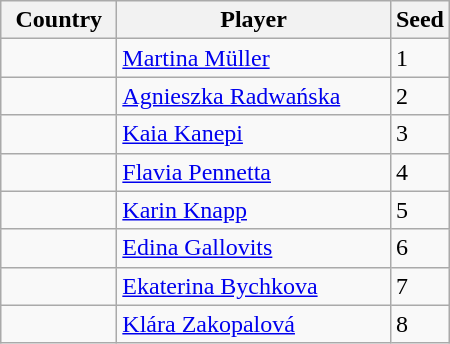<table class="sortable wikitable">
<tr>
<th width="70">Country</th>
<th width="175">Player</th>
<th>Seed</th>
</tr>
<tr>
<td></td>
<td><a href='#'>Martina Müller</a></td>
<td>1</td>
</tr>
<tr>
<td></td>
<td><a href='#'>Agnieszka Radwańska</a></td>
<td>2</td>
</tr>
<tr>
<td></td>
<td><a href='#'>Kaia Kanepi</a></td>
<td>3</td>
</tr>
<tr>
<td></td>
<td><a href='#'>Flavia Pennetta</a></td>
<td>4</td>
</tr>
<tr>
<td></td>
<td><a href='#'>Karin Knapp</a></td>
<td>5</td>
</tr>
<tr>
<td></td>
<td><a href='#'>Edina Gallovits</a></td>
<td>6</td>
</tr>
<tr>
<td></td>
<td><a href='#'>Ekaterina Bychkova</a></td>
<td>7</td>
</tr>
<tr>
<td></td>
<td><a href='#'>Klára Zakopalová</a></td>
<td>8</td>
</tr>
</table>
